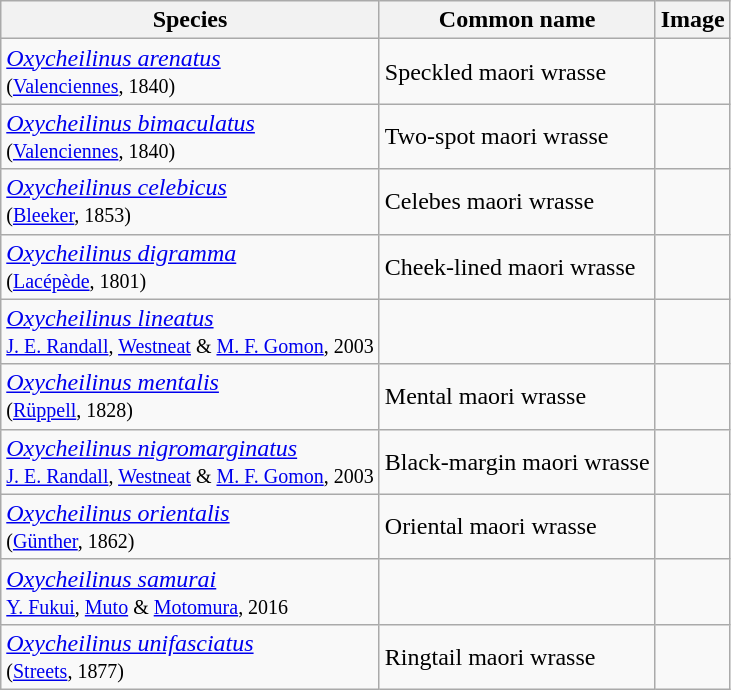<table class="wikitable">
<tr>
<th>Species</th>
<th>Common name</th>
<th>Image</th>
</tr>
<tr>
<td><em><a href='#'>Oxycheilinus arenatus</a></em><br><small>(<a href='#'>Valenciennes</a>, 1840)</small></td>
<td>Speckled maori wrasse</td>
<td></td>
</tr>
<tr>
<td><em><a href='#'>Oxycheilinus bimaculatus</a></em><br><small>(<a href='#'>Valenciennes</a>, 1840)</small></td>
<td>Two-spot maori wrasse</td>
<td></td>
</tr>
<tr>
<td><em><a href='#'>Oxycheilinus celebicus</a></em><br><small>(<a href='#'>Bleeker</a>, 1853)</small></td>
<td>Celebes maori wrasse</td>
<td></td>
</tr>
<tr>
<td><em><a href='#'>Oxycheilinus digramma</a></em><br><small>(<a href='#'>Lacépède</a>, 1801)</small></td>
<td>Cheek-lined maori wrasse</td>
<td></td>
</tr>
<tr>
<td><em><a href='#'>Oxycheilinus lineatus</a></em><br><small><a href='#'>J. E. Randall</a>, <a href='#'>Westneat</a> & <a href='#'>M. F. Gomon</a>, 2003</small></td>
<td></td>
<td></td>
</tr>
<tr>
<td><em><a href='#'>Oxycheilinus mentalis</a></em><br><small>(<a href='#'>Rüppell</a>, 1828)</small></td>
<td>Mental maori wrasse</td>
<td></td>
</tr>
<tr>
<td><em><a href='#'>Oxycheilinus nigromarginatus</a></em><br><small><a href='#'>J. E. Randall</a>, <a href='#'>Westneat</a> & <a href='#'>M. F. Gomon</a>, 2003</small></td>
<td>Black-margin maori wrasse</td>
<td></td>
</tr>
<tr>
<td><em><a href='#'>Oxycheilinus orientalis</a></em><br><small>(<a href='#'>Günther</a>, 1862)</small></td>
<td>Oriental maori wrasse</td>
<td></td>
</tr>
<tr>
<td><em><a href='#'>Oxycheilinus samurai</a></em><br><small><a href='#'>Y. Fukui</a>, <a href='#'>Muto</a> & <a href='#'>Motomura</a>, 2016</small></td>
<td></td>
<td></td>
</tr>
<tr>
<td><em><a href='#'>Oxycheilinus unifasciatus</a></em><br><small>(<a href='#'>Streets</a>, 1877)</small></td>
<td>Ringtail maori wrasse</td>
<td></td>
</tr>
</table>
